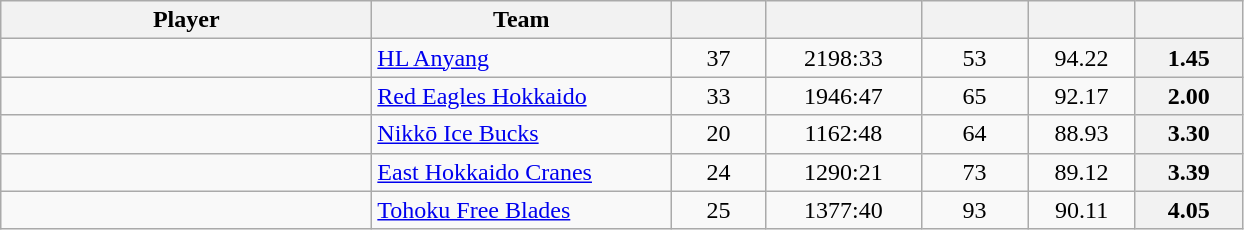<table class="wikitable sortable" style="text-align: center">
<tr>
<th style="width: 15em;">Player</th>
<th style="width: 12em;">Team</th>
<th style="width: 3.5em;"></th>
<th style="width: 6em;"></th>
<th style="width: 4em;"></th>
<th style="width: 4em;"></th>
<th style="width: 4em;"></th>
</tr>
<tr>
<td style="text-align:left;"> </td>
<td style="text-align:left;"><a href='#'>HL Anyang</a></td>
<td>37</td>
<td>2198:33</td>
<td>53</td>
<td>94.22</td>
<th>1.45</th>
</tr>
<tr>
<td style="text-align:left;"> </td>
<td style="text-align:left;"><a href='#'>Red Eagles Hokkaido</a></td>
<td>33</td>
<td>1946:47</td>
<td>65</td>
<td>92.17</td>
<th>2.00</th>
</tr>
<tr>
<td style="text-align:left;"> </td>
<td style="text-align:left;"><a href='#'>Nikkō Ice Bucks</a></td>
<td>20</td>
<td>1162:48</td>
<td>64</td>
<td>88.93</td>
<th>3.30</th>
</tr>
<tr>
<td style="text-align:left;"> </td>
<td style="text-align:left;"><a href='#'>East Hokkaido Cranes</a></td>
<td>24</td>
<td>1290:21</td>
<td>73</td>
<td>89.12</td>
<th>3.39</th>
</tr>
<tr>
<td style="text-align:left;"> </td>
<td style="text-align:left;"><a href='#'>Tohoku Free Blades</a></td>
<td>25</td>
<td>1377:40</td>
<td>93</td>
<td>90.11</td>
<th>4.05</th>
</tr>
</table>
